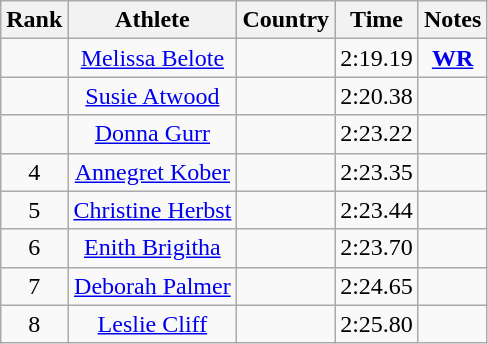<table class="wikitable sortable" style="text-align:center">
<tr>
<th>Rank</th>
<th>Athlete</th>
<th>Country</th>
<th>Time</th>
<th>Notes</th>
</tr>
<tr>
<td></td>
<td><a href='#'>Melissa Belote</a></td>
<td align=left></td>
<td>2:19.19</td>
<td><strong><a href='#'>WR</a></strong></td>
</tr>
<tr>
<td></td>
<td><a href='#'>Susie Atwood</a></td>
<td align=left></td>
<td>2:20.38</td>
<td><strong>  </strong></td>
</tr>
<tr>
<td></td>
<td><a href='#'>Donna Gurr</a></td>
<td align=left></td>
<td>2:23.22</td>
<td><strong> </strong></td>
</tr>
<tr>
<td>4</td>
<td><a href='#'>Annegret Kober</a></td>
<td align=left></td>
<td>2:23.35</td>
<td><strong> </strong></td>
</tr>
<tr>
<td>5</td>
<td><a href='#'>Christine Herbst</a></td>
<td align=left></td>
<td>2:23.44</td>
<td><strong> </strong></td>
</tr>
<tr>
<td>6</td>
<td><a href='#'>Enith Brigitha</a></td>
<td align=left></td>
<td>2:23.70</td>
<td><strong> </strong></td>
</tr>
<tr>
<td>7</td>
<td><a href='#'>Deborah Palmer</a></td>
<td align=left></td>
<td>2:24.65</td>
<td><strong> </strong></td>
</tr>
<tr>
<td>8</td>
<td><a href='#'>Leslie Cliff</a></td>
<td align=left></td>
<td>2:25.80</td>
<td><strong> </strong></td>
</tr>
</table>
